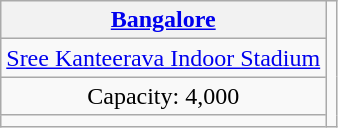<table class="wikitable" style="text-align:center;">
<tr>
<th><a href='#'>Bangalore</a></th>
<td rowspan="4"><br></td>
</tr>
<tr>
<td><a href='#'>Sree Kanteerava Indoor Stadium</a></td>
</tr>
<tr>
<td>Capacity: 4,000</td>
</tr>
<tr>
<td></td>
</tr>
</table>
